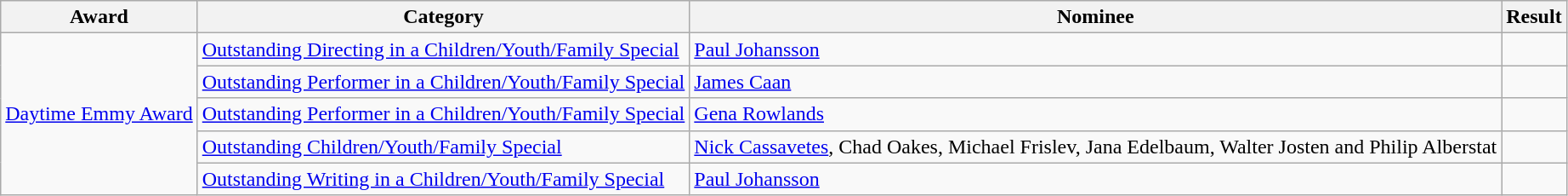<table class="wikitable">
<tr>
<th>Award</th>
<th>Category</th>
<th>Nominee</th>
<th>Result</th>
</tr>
<tr>
<td rowspan=5><a href='#'>Daytime Emmy Award</a></td>
<td><a href='#'>Outstanding Directing in a Children/Youth/Family Special</a></td>
<td><a href='#'>Paul Johansson</a></td>
<td></td>
</tr>
<tr>
<td><a href='#'>Outstanding Performer in a Children/Youth/Family Special</a></td>
<td><a href='#'>James Caan</a></td>
<td></td>
</tr>
<tr>
<td><a href='#'>Outstanding Performer in a Children/Youth/Family Special</a></td>
<td><a href='#'>Gena Rowlands</a></td>
<td></td>
</tr>
<tr>
<td><a href='#'>Outstanding Children/Youth/Family Special</a></td>
<td><a href='#'>Nick Cassavetes</a>, Chad Oakes, Michael Frislev, Jana Edelbaum, Walter Josten and Philip Alberstat</td>
<td></td>
</tr>
<tr>
<td><a href='#'>Outstanding Writing in a Children/Youth/Family Special</a></td>
<td><a href='#'>Paul Johansson</a></td>
<td></td>
</tr>
</table>
